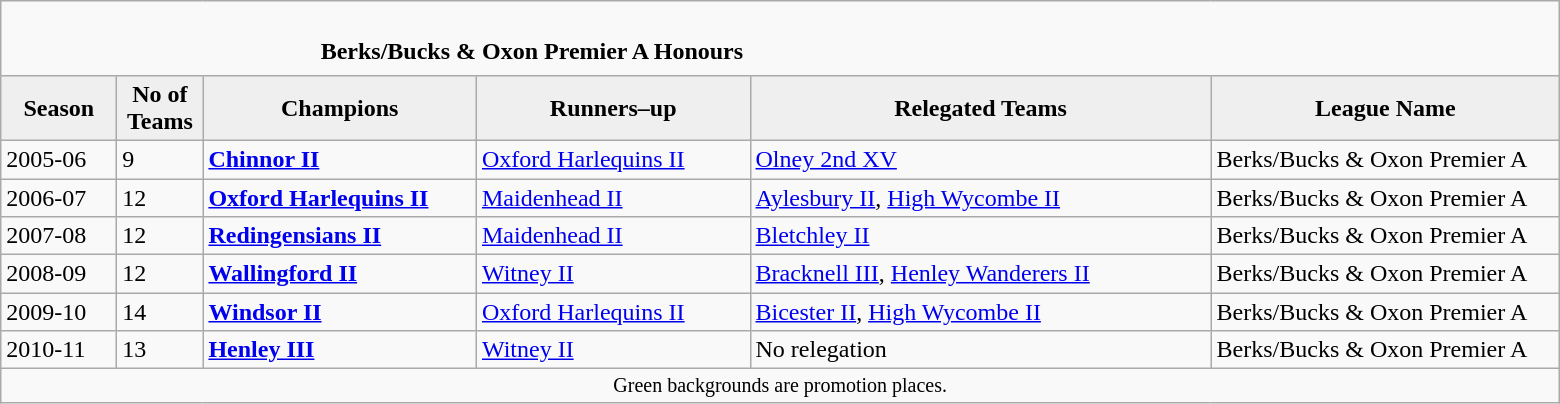<table class="wikitable" style="text-align: left;">
<tr>
<td colspan="11" cellpadding="0" cellspacing="0"><br><table border="0" style="width:100%;" cellpadding="0" cellspacing="0">
<tr>
<td style="width:20%; border:0;"></td>
<td style="border:0;"><strong>Berks/Bucks & Oxon Premier A Honours</strong></td>
<td style="width:20%; border:0;"></td>
</tr>
</table>
</td>
</tr>
<tr>
<th style="background:#efefef; width:70px;">Season</th>
<th style="background:#efefef; width:50px;">No of Teams</th>
<th style="background:#efefef; width:175px;">Champions</th>
<th style="background:#efefef; width:175px;">Runners–up</th>
<th style="background:#efefef; width:300px;">Relegated Teams</th>
<th style="background:#efefef; width:225px;">League Name</th>
</tr>
<tr align=left>
<td>2005-06</td>
<td>9</td>
<td><strong><a href='#'>Chinnor II</a></strong></td>
<td><a href='#'>Oxford Harlequins II</a></td>
<td><a href='#'>Olney 2nd XV</a></td>
<td>Berks/Bucks & Oxon Premier A</td>
</tr>
<tr>
<td>2006-07</td>
<td>12</td>
<td><strong><a href='#'>Oxford Harlequins II</a></strong></td>
<td><a href='#'>Maidenhead II</a></td>
<td><a href='#'>Aylesbury II</a>, <a href='#'>High Wycombe II</a></td>
<td>Berks/Bucks & Oxon Premier A</td>
</tr>
<tr>
<td>2007-08</td>
<td>12</td>
<td><strong><a href='#'>Redingensians II</a></strong></td>
<td><a href='#'>Maidenhead II</a></td>
<td><a href='#'>Bletchley II</a></td>
<td>Berks/Bucks & Oxon Premier A</td>
</tr>
<tr>
<td>2008-09</td>
<td>12</td>
<td><strong><a href='#'>Wallingford II</a></strong></td>
<td><a href='#'>Witney II</a></td>
<td><a href='#'>Bracknell III</a>, <a href='#'>Henley Wanderers II</a></td>
<td>Berks/Bucks & Oxon Premier A</td>
</tr>
<tr>
<td>2009-10</td>
<td>14</td>
<td><strong><a href='#'>Windsor II</a></strong></td>
<td><a href='#'>Oxford Harlequins II</a></td>
<td><a href='#'>Bicester II</a>, <a href='#'>High Wycombe II</a></td>
<td>Berks/Bucks & Oxon Premier A</td>
</tr>
<tr>
<td>2010-11</td>
<td>13</td>
<td><strong><a href='#'>Henley III</a></strong></td>
<td><a href='#'>Witney II</a></td>
<td>No relegation</td>
<td>Berks/Bucks & Oxon Premier A</td>
</tr>
<tr>
<td colspan="15"  style="border:0; font-size:smaller; text-align:center;">Green backgrounds are promotion places.</td>
</tr>
</table>
